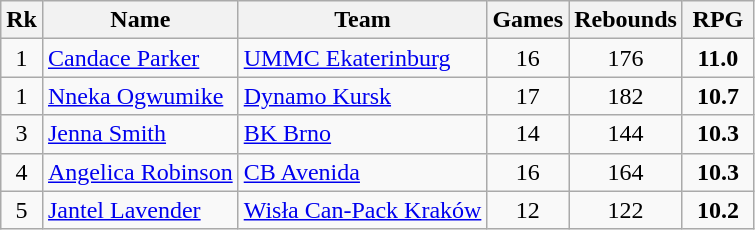<table class="wikitable" style="text-align: center;">
<tr>
<th>Rk</th>
<th>Name</th>
<th>Team</th>
<th>Games</th>
<th>Rebounds</th>
<th width=40>RPG</th>
</tr>
<tr>
<td>1</td>
<td align="left"> <a href='#'>Candace Parker</a></td>
<td align="left"> <a href='#'>UMMC Ekaterinburg</a></td>
<td>16</td>
<td>176</td>
<td><strong>11.0</strong></td>
</tr>
<tr>
<td>1</td>
<td align="left"> <a href='#'>Nneka Ogwumike</a></td>
<td align="left"> <a href='#'>Dynamo Kursk</a></td>
<td>17</td>
<td>182</td>
<td><strong>10.7</strong></td>
</tr>
<tr>
<td>3</td>
<td align="left"> <a href='#'>Jenna Smith</a></td>
<td align="left"> <a href='#'>BK Brno</a></td>
<td>14</td>
<td>144</td>
<td><strong>10.3</strong></td>
</tr>
<tr>
<td>4</td>
<td align="left"> <a href='#'>Angelica Robinson</a></td>
<td align="left"> <a href='#'>CB Avenida</a></td>
<td>16</td>
<td>164</td>
<td><strong>10.3</strong></td>
</tr>
<tr>
<td>5</td>
<td align="left"> <a href='#'>Jantel Lavender</a></td>
<td align="left"> <a href='#'>Wisła Can-Pack Kraków</a></td>
<td>12</td>
<td>122</td>
<td><strong>10.2</strong></td>
</tr>
</table>
